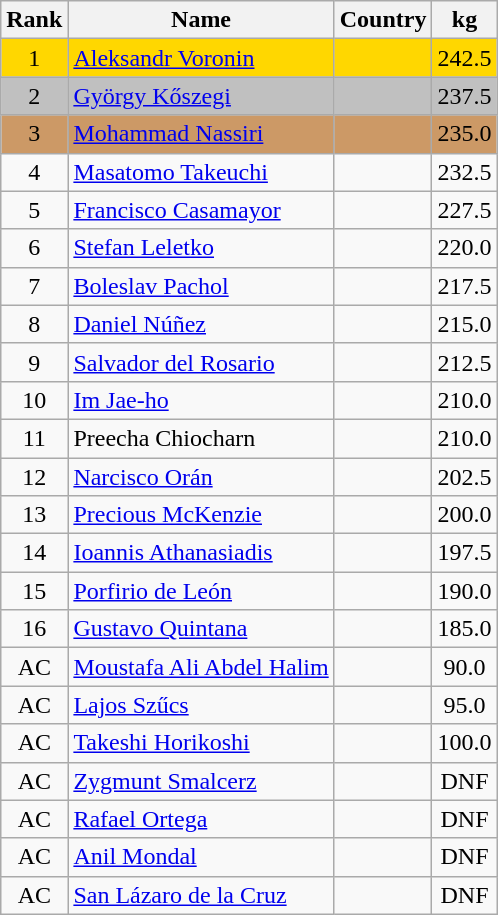<table class="wikitable sortable" style="text-align:center">
<tr>
<th>Rank</th>
<th>Name</th>
<th>Country</th>
<th>kg</th>
</tr>
<tr bgcolor=gold>
<td>1</td>
<td align="left"><a href='#'>Aleksandr Voronin</a></td>
<td align="left"></td>
<td>242.5</td>
</tr>
<tr bgcolor=silver>
<td>2</td>
<td align="left"><a href='#'>György Kőszegi</a></td>
<td align="left"></td>
<td>237.5</td>
</tr>
<tr bgcolor=#CC9966>
<td>3</td>
<td align="left"><a href='#'>Mohammad Nassiri</a></td>
<td align="left"></td>
<td>235.0</td>
</tr>
<tr>
<td>4</td>
<td align="left"><a href='#'>Masatomo Takeuchi</a></td>
<td align="left"></td>
<td>232.5</td>
</tr>
<tr>
<td>5</td>
<td align="left"><a href='#'>Francisco Casamayor</a></td>
<td align="left"></td>
<td>227.5</td>
</tr>
<tr>
<td>6</td>
<td align="left"><a href='#'>Stefan Leletko</a></td>
<td align="left"></td>
<td>220.0</td>
</tr>
<tr>
<td>7</td>
<td align="left"><a href='#'>Boleslav Pachol</a></td>
<td align="left"></td>
<td>217.5</td>
</tr>
<tr>
<td>8</td>
<td align="left"><a href='#'>Daniel Núñez</a></td>
<td align="left"></td>
<td>215.0</td>
</tr>
<tr>
<td>9</td>
<td align="left"><a href='#'>Salvador del Rosario</a></td>
<td align="left"></td>
<td>212.5</td>
</tr>
<tr>
<td>10</td>
<td align="left"><a href='#'>Im Jae-ho</a></td>
<td align="left"></td>
<td>210.0</td>
</tr>
<tr>
<td>11</td>
<td align="left">Preecha Chiocharn</td>
<td align="left"></td>
<td>210.0</td>
</tr>
<tr>
<td>12</td>
<td align="left"><a href='#'>Narcisco Orán</a></td>
<td align="left"></td>
<td>202.5</td>
</tr>
<tr>
<td>13</td>
<td align="left"><a href='#'>Precious McKenzie</a></td>
<td align="left"></td>
<td>200.0</td>
</tr>
<tr>
<td>14</td>
<td align="left"><a href='#'>Ioannis Athanasiadis</a></td>
<td align="left"></td>
<td>197.5</td>
</tr>
<tr>
<td>15</td>
<td align="left"><a href='#'>Porfirio de León</a></td>
<td align="left"></td>
<td>190.0</td>
</tr>
<tr>
<td>16</td>
<td align="left"><a href='#'>Gustavo Quintana</a></td>
<td align="left"></td>
<td>185.0</td>
</tr>
<tr>
<td>AC</td>
<td align="left"><a href='#'>Moustafa Ali Abdel Halim</a></td>
<td align="left"></td>
<td>90.0</td>
</tr>
<tr>
<td>AC</td>
<td align="left"><a href='#'>Lajos Szűcs</a></td>
<td align="left"></td>
<td>95.0</td>
</tr>
<tr>
<td>AC</td>
<td align="left"><a href='#'>Takeshi Horikoshi</a></td>
<td align="left"></td>
<td>100.0</td>
</tr>
<tr>
<td>AC</td>
<td align="left"><a href='#'>Zygmunt Smalcerz</a></td>
<td align="left"></td>
<td>DNF</td>
</tr>
<tr>
<td>AC</td>
<td align="left"><a href='#'>Rafael Ortega</a></td>
<td align="left"></td>
<td>DNF</td>
</tr>
<tr>
<td>AC</td>
<td align="left"><a href='#'>Anil Mondal</a></td>
<td align="left"></td>
<td>DNF</td>
</tr>
<tr>
<td>AC</td>
<td align="left"><a href='#'>San Lázaro de la Cruz</a></td>
<td align="left"></td>
<td>DNF</td>
</tr>
</table>
